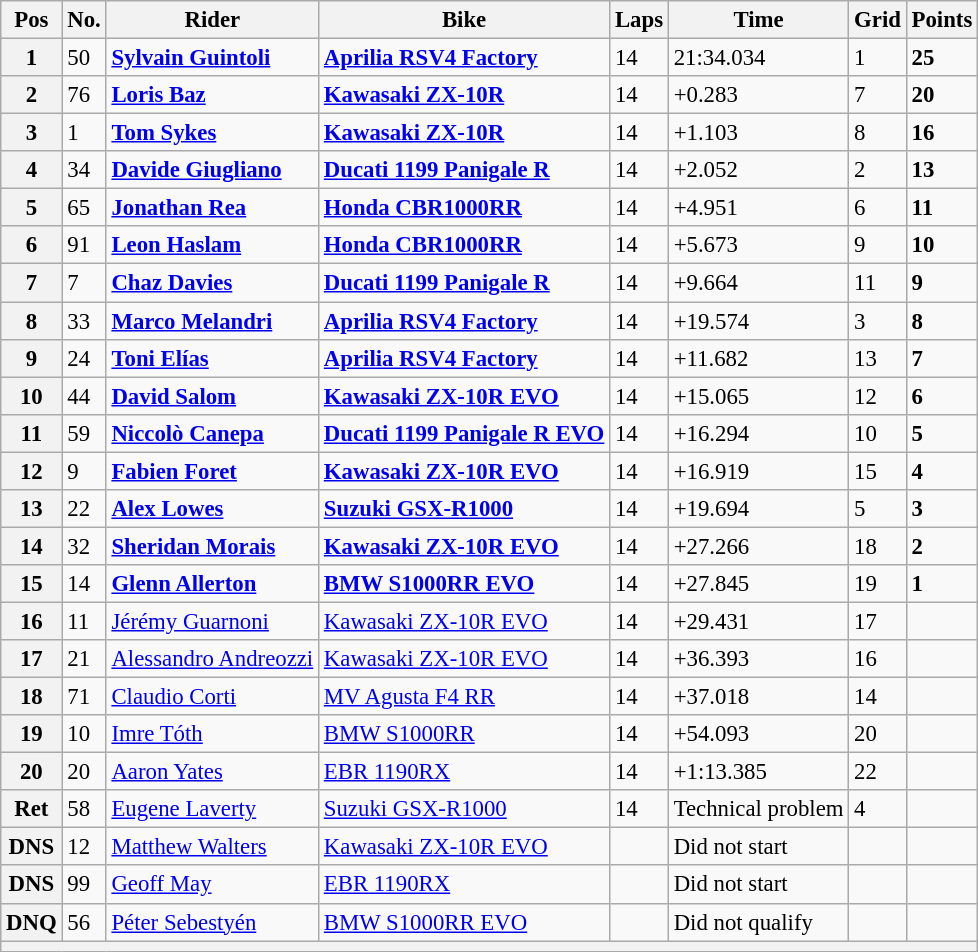<table class="wikitable" style="font-size: 95%;">
<tr>
<th>Pos</th>
<th>No.</th>
<th>Rider</th>
<th>Bike</th>
<th>Laps</th>
<th>Time</th>
<th>Grid</th>
<th>Points</th>
</tr>
<tr>
<th>1</th>
<td>50</td>
<td> <strong><a href='#'>Sylvain Guintoli</a></strong></td>
<td><strong><a href='#'>Aprilia RSV4 Factory</a></strong></td>
<td>14</td>
<td>21:34.034</td>
<td>1</td>
<td><strong>25</strong></td>
</tr>
<tr>
<th>2</th>
<td>76</td>
<td> <strong><a href='#'>Loris Baz</a></strong></td>
<td><strong><a href='#'>Kawasaki ZX-10R</a></strong></td>
<td>14</td>
<td>+0.283</td>
<td>7</td>
<td><strong>20</strong></td>
</tr>
<tr>
<th>3</th>
<td>1</td>
<td> <strong><a href='#'>Tom Sykes</a></strong></td>
<td><strong><a href='#'>Kawasaki ZX-10R</a></strong></td>
<td>14</td>
<td>+1.103</td>
<td>8</td>
<td><strong>16</strong></td>
</tr>
<tr>
<th>4</th>
<td>34</td>
<td> <strong><a href='#'>Davide Giugliano</a></strong></td>
<td><strong><a href='#'>Ducati 1199 Panigale R</a></strong></td>
<td>14</td>
<td>+2.052</td>
<td>2</td>
<td><strong>13</strong></td>
</tr>
<tr>
<th>5</th>
<td>65</td>
<td> <strong><a href='#'>Jonathan Rea</a></strong></td>
<td><strong><a href='#'>Honda CBR1000RR</a></strong></td>
<td>14</td>
<td>+4.951</td>
<td>6</td>
<td><strong>11</strong></td>
</tr>
<tr>
<th>6</th>
<td>91</td>
<td> <strong><a href='#'>Leon Haslam</a></strong></td>
<td><strong><a href='#'>Honda CBR1000RR</a></strong></td>
<td>14</td>
<td>+5.673</td>
<td>9</td>
<td><strong>10</strong></td>
</tr>
<tr>
<th>7</th>
<td>7</td>
<td> <strong><a href='#'>Chaz Davies</a></strong></td>
<td><strong><a href='#'>Ducati 1199 Panigale R</a></strong></td>
<td>14</td>
<td>+9.664</td>
<td>11</td>
<td><strong>9</strong></td>
</tr>
<tr>
<th>8</th>
<td>33</td>
<td> <strong><a href='#'>Marco Melandri</a></strong></td>
<td><strong><a href='#'>Aprilia RSV4 Factory</a></strong></td>
<td>14</td>
<td>+19.574</td>
<td>3</td>
<td><strong>8</strong></td>
</tr>
<tr>
<th>9</th>
<td>24</td>
<td> <strong><a href='#'>Toni Elías</a></strong></td>
<td><strong><a href='#'>Aprilia RSV4 Factory</a></strong></td>
<td>14</td>
<td>+11.682</td>
<td>13</td>
<td><strong>7</strong></td>
</tr>
<tr>
<th>10</th>
<td>44</td>
<td> <strong><a href='#'>David Salom</a></strong></td>
<td><strong><a href='#'>Kawasaki ZX-10R EVO</a></strong></td>
<td>14</td>
<td>+15.065</td>
<td>12</td>
<td><strong>6</strong></td>
</tr>
<tr>
<th>11</th>
<td>59</td>
<td> <strong><a href='#'>Niccolò Canepa</a></strong></td>
<td><strong><a href='#'>Ducati 1199 Panigale R EVO</a></strong></td>
<td>14</td>
<td>+16.294</td>
<td>10</td>
<td><strong>5</strong></td>
</tr>
<tr>
<th>12</th>
<td>9</td>
<td> <strong><a href='#'>Fabien Foret</a></strong></td>
<td><strong><a href='#'>Kawasaki ZX-10R EVO</a></strong></td>
<td>14</td>
<td>+16.919</td>
<td>15</td>
<td><strong>4</strong></td>
</tr>
<tr>
<th>13</th>
<td>22</td>
<td> <strong><a href='#'>Alex Lowes</a></strong></td>
<td><strong><a href='#'>Suzuki GSX-R1000</a></strong></td>
<td>14</td>
<td>+19.694</td>
<td>5</td>
<td><strong>3</strong></td>
</tr>
<tr>
<th>14</th>
<td>32</td>
<td> <strong><a href='#'>Sheridan Morais</a></strong></td>
<td><strong><a href='#'>Kawasaki ZX-10R EVO</a></strong></td>
<td>14</td>
<td>+27.266</td>
<td>18</td>
<td><strong>2</strong></td>
</tr>
<tr>
<th>15</th>
<td>14</td>
<td> <strong><a href='#'>Glenn Allerton</a></strong></td>
<td><strong><a href='#'>BMW S1000RR EVO</a></strong></td>
<td>14</td>
<td>+27.845</td>
<td>19</td>
<td><strong>1</strong></td>
</tr>
<tr>
<th>16</th>
<td>11</td>
<td> <a href='#'>Jérémy Guarnoni</a></td>
<td><a href='#'>Kawasaki ZX-10R EVO</a></td>
<td>14</td>
<td>+29.431</td>
<td>17</td>
<td></td>
</tr>
<tr>
<th>17</th>
<td>21</td>
<td> <a href='#'>Alessandro Andreozzi</a></td>
<td><a href='#'>Kawasaki ZX-10R EVO</a></td>
<td>14</td>
<td>+36.393</td>
<td>16</td>
<td></td>
</tr>
<tr>
<th>18</th>
<td>71</td>
<td> <a href='#'>Claudio Corti</a></td>
<td><a href='#'>MV Agusta F4 RR</a></td>
<td>14</td>
<td>+37.018</td>
<td>14</td>
<td></td>
</tr>
<tr>
<th>19</th>
<td>10</td>
<td> <a href='#'>Imre Tóth</a></td>
<td><a href='#'>BMW S1000RR</a></td>
<td>14</td>
<td>+54.093</td>
<td>20</td>
<td></td>
</tr>
<tr>
<th>20</th>
<td>20</td>
<td> <a href='#'>Aaron Yates</a></td>
<td><a href='#'>EBR 1190RX</a></td>
<td>14</td>
<td>+1:13.385</td>
<td>22</td>
<td></td>
</tr>
<tr>
<th>Ret</th>
<td>58</td>
<td> <a href='#'>Eugene Laverty</a></td>
<td><a href='#'>Suzuki GSX-R1000</a></td>
<td>14</td>
<td>Technical problem</td>
<td>4</td>
<td></td>
</tr>
<tr>
<th>DNS</th>
<td>12</td>
<td> <a href='#'>Matthew Walters</a></td>
<td><a href='#'>Kawasaki ZX-10R EVO</a></td>
<td></td>
<td>Did not start</td>
<td></td>
<td></td>
</tr>
<tr>
<th>DNS</th>
<td>99</td>
<td> <a href='#'>Geoff May</a></td>
<td><a href='#'>EBR 1190RX</a></td>
<td></td>
<td>Did not start</td>
<td></td>
<td></td>
</tr>
<tr>
<th>DNQ</th>
<td>56</td>
<td> <a href='#'>Péter Sebestyén</a></td>
<td><a href='#'>BMW S1000RR EVO</a></td>
<td></td>
<td>Did not qualify</td>
<td></td>
<td></td>
</tr>
<tr>
<th colspan=8></th>
</tr>
</table>
